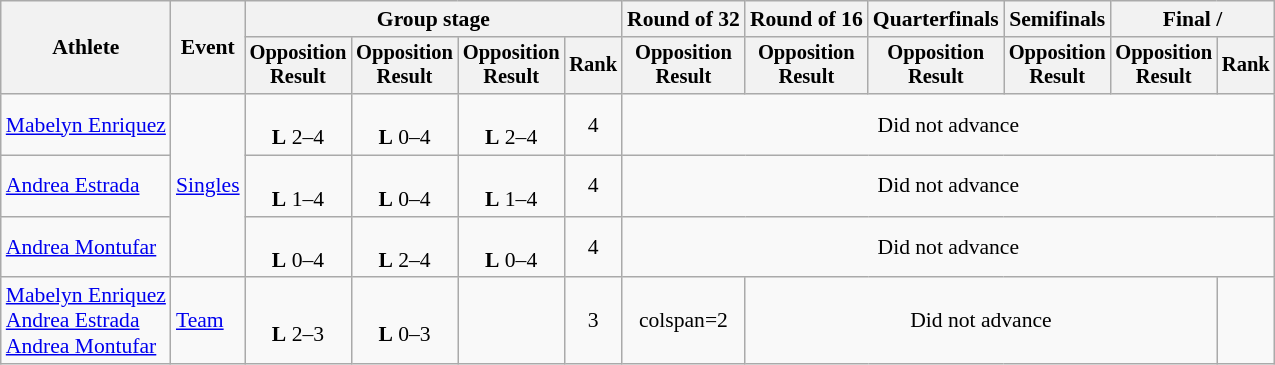<table class="wikitable" style="font-size:90%">
<tr>
<th rowspan=2>Athlete</th>
<th rowspan=2>Event</th>
<th colspan=4>Group stage</th>
<th>Round of 32</th>
<th>Round of 16</th>
<th>Quarterfinals</th>
<th>Semifinals</th>
<th colspan=2>Final / </th>
</tr>
<tr style="font-size:95%">
<th>Opposition<br>Result</th>
<th>Opposition<br>Result</th>
<th>Opposition<br>Result</th>
<th>Rank</th>
<th>Opposition<br>Result</th>
<th>Opposition<br>Result</th>
<th>Opposition<br>Result</th>
<th>Opposition<br>Result</th>
<th>Opposition<br>Result</th>
<th>Rank</th>
</tr>
<tr align=center>
<td align=left><a href='#'>Mabelyn Enriquez</a></td>
<td align=left rowspan=3><a href='#'>Singles</a></td>
<td><br><strong>L</strong> 2–4</td>
<td><br><strong>L</strong> 0–4</td>
<td><br><strong>L</strong> 2–4</td>
<td>4</td>
<td colspan=6>Did not advance</td>
</tr>
<tr align=center>
<td align=left><a href='#'>Andrea Estrada</a></td>
<td><br><strong>L</strong> 1–4</td>
<td><br><strong>L</strong> 0–4</td>
<td><br><strong>L</strong> 1–4</td>
<td>4</td>
<td colspan=6>Did not advance</td>
</tr>
<tr align=center>
<td align=left><a href='#'>Andrea Montufar</a></td>
<td><br><strong>L</strong> 0–4</td>
<td><br><strong>L</strong> 2–4</td>
<td><br><strong>L</strong> 0–4</td>
<td>4</td>
<td colspan=6>Did not advance</td>
</tr>
<tr align=center>
<td align=left><a href='#'>Mabelyn Enriquez</a><br><a href='#'>Andrea Estrada</a><br><a href='#'>Andrea Montufar</a></td>
<td align=left><a href='#'>Team</a></td>
<td><br><strong>L</strong> 2–3</td>
<td><br><strong>L</strong> 0–3</td>
<td></td>
<td>3</td>
<td>colspan=2 </td>
<td colspan=4>Did not advance</td>
</tr>
</table>
